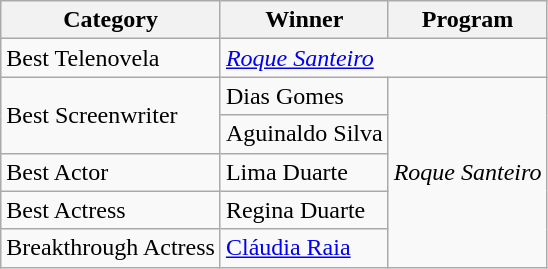<table class="wikitable">
<tr>
<th>Category</th>
<th>Winner</th>
<th>Program</th>
</tr>
<tr>
<td>Best Telenovela</td>
<td colspan="2"><em><a href='#'>Roque Santeiro</a></em></td>
</tr>
<tr>
<td rowspan="2">Best Screenwriter</td>
<td>Dias Gomes</td>
<td rowspan="5"><em>Roque Santeiro</em></td>
</tr>
<tr>
<td>Aguinaldo Silva</td>
</tr>
<tr>
<td>Best Actor</td>
<td>Lima Duarte</td>
</tr>
<tr>
<td>Best Actress</td>
<td>Regina Duarte</td>
</tr>
<tr>
<td>Breakthrough Actress</td>
<td><a href='#'>Cláudia Raia</a></td>
</tr>
</table>
